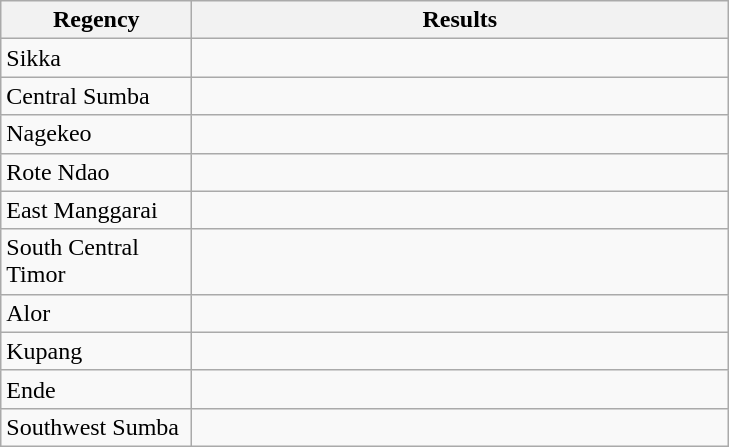<table class="wikitable sortable" style="text-align: center;">
<tr style="text-align: center;">
<th style="width: 120px;">Regency</th>
<th style="width: 350px;">Results</th>
</tr>
<tr>
<td style="text-align: left;">Sikka</td>
<td></td>
</tr>
<tr>
<td style="text-align: left;">Central Sumba</td>
<td></td>
</tr>
<tr>
<td style="text-align: left;">Nagekeo</td>
<td></td>
</tr>
<tr>
<td style="text-align: left;">Rote Ndao</td>
<td></td>
</tr>
<tr>
<td style="text-align: left;">East Manggarai</td>
<td></td>
</tr>
<tr>
<td style="text-align: left;">South Central Timor</td>
<td></td>
</tr>
<tr>
<td style="text-align: left;">Alor</td>
<td></td>
</tr>
<tr>
<td style="text-align: left;">Kupang</td>
<td></td>
</tr>
<tr>
<td style="text-align: left;">Ende</td>
<td></td>
</tr>
<tr>
<td style="text-align: left;">Southwest Sumba</td>
<td></td>
</tr>
</table>
